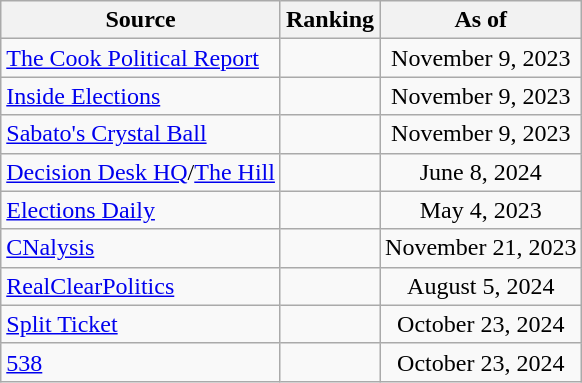<table class="wikitable" style="text-align:center">
<tr>
<th>Source</th>
<th>Ranking</th>
<th>As of</th>
</tr>
<tr>
<td align=left><a href='#'>The Cook Political Report</a></td>
<td></td>
<td>November 9, 2023</td>
</tr>
<tr>
<td align=left><a href='#'>Inside Elections</a></td>
<td></td>
<td>November 9, 2023</td>
</tr>
<tr>
<td align=left><a href='#'>Sabato's Crystal Ball</a></td>
<td></td>
<td>November 9, 2023</td>
</tr>
<tr>
<td align=left><a href='#'>Decision Desk HQ</a>/<a href='#'>The Hill</a></td>
<td></td>
<td>June 8, 2024</td>
</tr>
<tr>
<td align=left><a href='#'>Elections Daily</a></td>
<td></td>
<td>May 4, 2023</td>
</tr>
<tr>
<td align=left><a href='#'>CNalysis</a></td>
<td></td>
<td>November 21, 2023</td>
</tr>
<tr>
<td align=left><a href='#'>RealClearPolitics</a></td>
<td></td>
<td>August 5, 2024</td>
</tr>
<tr>
<td align="left"><a href='#'>Split Ticket</a></td>
<td></td>
<td>October 23, 2024</td>
</tr>
<tr>
<td align="left"><a href='#'>538</a></td>
<td></td>
<td>October 23, 2024</td>
</tr>
</table>
